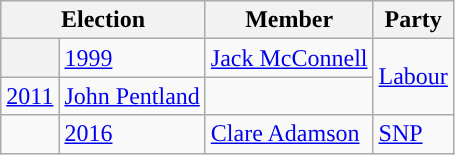<table class="wikitable">
<tr>
<th colspan="2">Election</th>
<th>Member</th>
<th>Party</th>
</tr>
<tr>
<th style="background-color: "></th>
<td><a href='#'>1999</a></td>
<td><a href='#'>Jack McConnell</a></td>
<td rowspan="2"><a href='#'>Labour</a></td>
</tr>
<tr>
<td><a href='#'>2011</a></td>
<td><a href='#'>John Pentland</a></td>
</tr>
<tr>
<td style="background-color: "></td>
<td><a href='#'>2016</a></td>
<td><a href='#'>Clare Adamson</a></td>
<td><a href='#'>SNP</a></td>
</tr>
</table>
